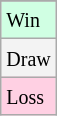<table class="wikitable">
<tr>
</tr>
<tr bgcolor = "#d0ffe3">
<td><small>Win</small></td>
</tr>
<tr bgcolor = "#f3f3f3">
<td><small>Draw</small></td>
</tr>
<tr bgcolor = "#ffd0e3">
<td><small>Loss</small></td>
</tr>
</table>
